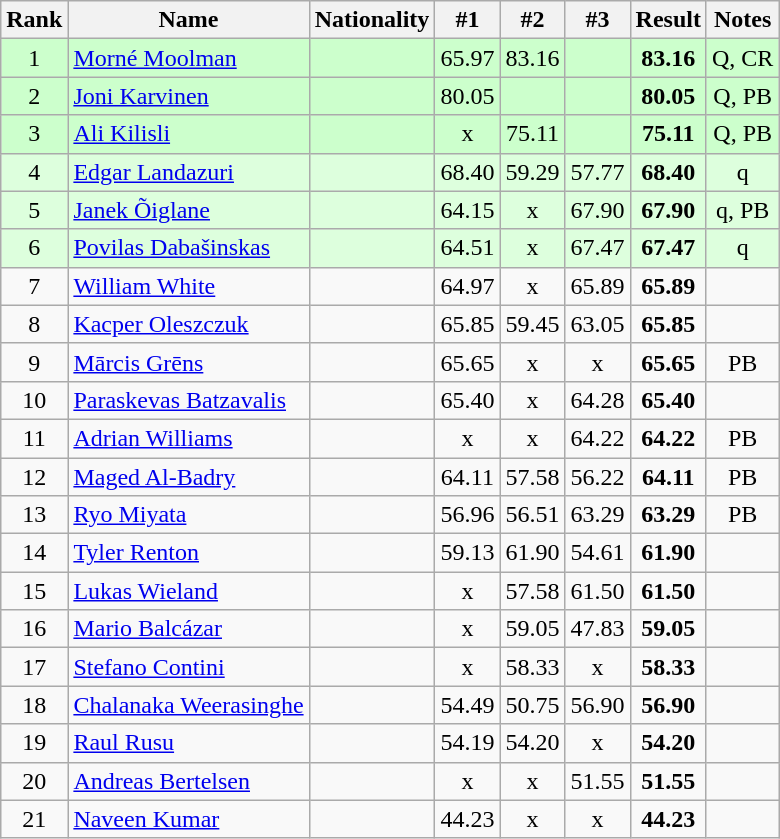<table class="wikitable sortable" style="text-align:center">
<tr>
<th>Rank</th>
<th>Name</th>
<th>Nationality</th>
<th>#1</th>
<th>#2</th>
<th>#3</th>
<th>Result</th>
<th>Notes</th>
</tr>
<tr bgcolor=ccffcc>
<td>1</td>
<td align=left><a href='#'>Morné Moolman</a></td>
<td align=left></td>
<td>65.97</td>
<td>83.16</td>
<td></td>
<td><strong>83.16</strong></td>
<td>Q, CR</td>
</tr>
<tr bgcolor=ccffcc>
<td>2</td>
<td align=left><a href='#'>Joni Karvinen</a></td>
<td align=left></td>
<td>80.05</td>
<td></td>
<td></td>
<td><strong>80.05</strong></td>
<td>Q, PB</td>
</tr>
<tr bgcolor=ccffcc>
<td>3</td>
<td align=left><a href='#'>Ali Kilisli</a></td>
<td align=left></td>
<td>x</td>
<td>75.11</td>
<td></td>
<td><strong>75.11</strong></td>
<td>Q, PB</td>
</tr>
<tr bgcolor=ddffdd>
<td>4</td>
<td align=left><a href='#'>Edgar Landazuri</a></td>
<td align=left></td>
<td>68.40</td>
<td>59.29</td>
<td>57.77</td>
<td><strong>68.40</strong></td>
<td>q</td>
</tr>
<tr bgcolor=ddffdd>
<td>5</td>
<td align=left><a href='#'>Janek Õiglane</a></td>
<td align=left></td>
<td>64.15</td>
<td>x</td>
<td>67.90</td>
<td><strong>67.90</strong></td>
<td>q, PB</td>
</tr>
<tr bgcolor=ddffdd>
<td>6</td>
<td align=left><a href='#'>Povilas Dabašinskas</a></td>
<td align=left></td>
<td>64.51</td>
<td>x</td>
<td>67.47</td>
<td><strong>67.47</strong></td>
<td>q</td>
</tr>
<tr>
<td>7</td>
<td align=left><a href='#'>William White</a></td>
<td align=left></td>
<td>64.97</td>
<td>x</td>
<td>65.89</td>
<td><strong>65.89</strong></td>
<td></td>
</tr>
<tr>
<td>8</td>
<td align=left><a href='#'>Kacper Oleszczuk</a></td>
<td align=left></td>
<td>65.85</td>
<td>59.45</td>
<td>63.05</td>
<td><strong>65.85</strong></td>
<td></td>
</tr>
<tr>
<td>9</td>
<td align=left><a href='#'>Mārcis Grēns</a></td>
<td align=left></td>
<td>65.65</td>
<td>x</td>
<td>x</td>
<td><strong>65.65</strong></td>
<td>PB</td>
</tr>
<tr>
<td>10</td>
<td align=left><a href='#'>Paraskevas Batzavalis</a></td>
<td align=left></td>
<td>65.40</td>
<td>x</td>
<td>64.28</td>
<td><strong>65.40</strong></td>
<td></td>
</tr>
<tr>
<td>11</td>
<td align=left><a href='#'>Adrian Williams</a></td>
<td align=left></td>
<td>x</td>
<td>x</td>
<td>64.22</td>
<td><strong>64.22</strong></td>
<td>PB</td>
</tr>
<tr>
<td>12</td>
<td align=left><a href='#'>Maged Al-Badry</a></td>
<td align=left></td>
<td>64.11</td>
<td>57.58</td>
<td>56.22</td>
<td><strong>64.11</strong></td>
<td>PB</td>
</tr>
<tr>
<td>13</td>
<td align=left><a href='#'>Ryo Miyata</a></td>
<td align=left></td>
<td>56.96</td>
<td>56.51</td>
<td>63.29</td>
<td><strong>63.29</strong></td>
<td>PB</td>
</tr>
<tr>
<td>14</td>
<td align=left><a href='#'>Tyler Renton</a></td>
<td align=left></td>
<td>59.13</td>
<td>61.90</td>
<td>54.61</td>
<td><strong>61.90</strong></td>
<td></td>
</tr>
<tr>
<td>15</td>
<td align=left><a href='#'>Lukas Wieland</a></td>
<td align=left></td>
<td>x</td>
<td>57.58</td>
<td>61.50</td>
<td><strong>61.50</strong></td>
<td></td>
</tr>
<tr>
<td>16</td>
<td align=left><a href='#'>Mario Balcázar</a></td>
<td align=left></td>
<td>x</td>
<td>59.05</td>
<td>47.83</td>
<td><strong>59.05</strong></td>
<td></td>
</tr>
<tr>
<td>17</td>
<td align=left><a href='#'>Stefano Contini</a></td>
<td align=left></td>
<td>x</td>
<td>58.33</td>
<td>x</td>
<td><strong>58.33</strong></td>
<td></td>
</tr>
<tr>
<td>18</td>
<td align=left><a href='#'>Chalanaka Weerasinghe</a></td>
<td align=left></td>
<td>54.49</td>
<td>50.75</td>
<td>56.90</td>
<td><strong>56.90</strong></td>
<td></td>
</tr>
<tr>
<td>19</td>
<td align=left><a href='#'>Raul Rusu</a></td>
<td align=left></td>
<td>54.19</td>
<td>54.20</td>
<td>x</td>
<td><strong>54.20</strong></td>
<td></td>
</tr>
<tr>
<td>20</td>
<td align=left><a href='#'>Andreas Bertelsen</a></td>
<td align=left></td>
<td>x</td>
<td>x</td>
<td>51.55</td>
<td><strong>51.55</strong></td>
<td></td>
</tr>
<tr>
<td>21</td>
<td align=left><a href='#'>Naveen Kumar</a></td>
<td align=left></td>
<td>44.23</td>
<td>x</td>
<td>x</td>
<td><strong>44.23</strong></td>
<td></td>
</tr>
</table>
